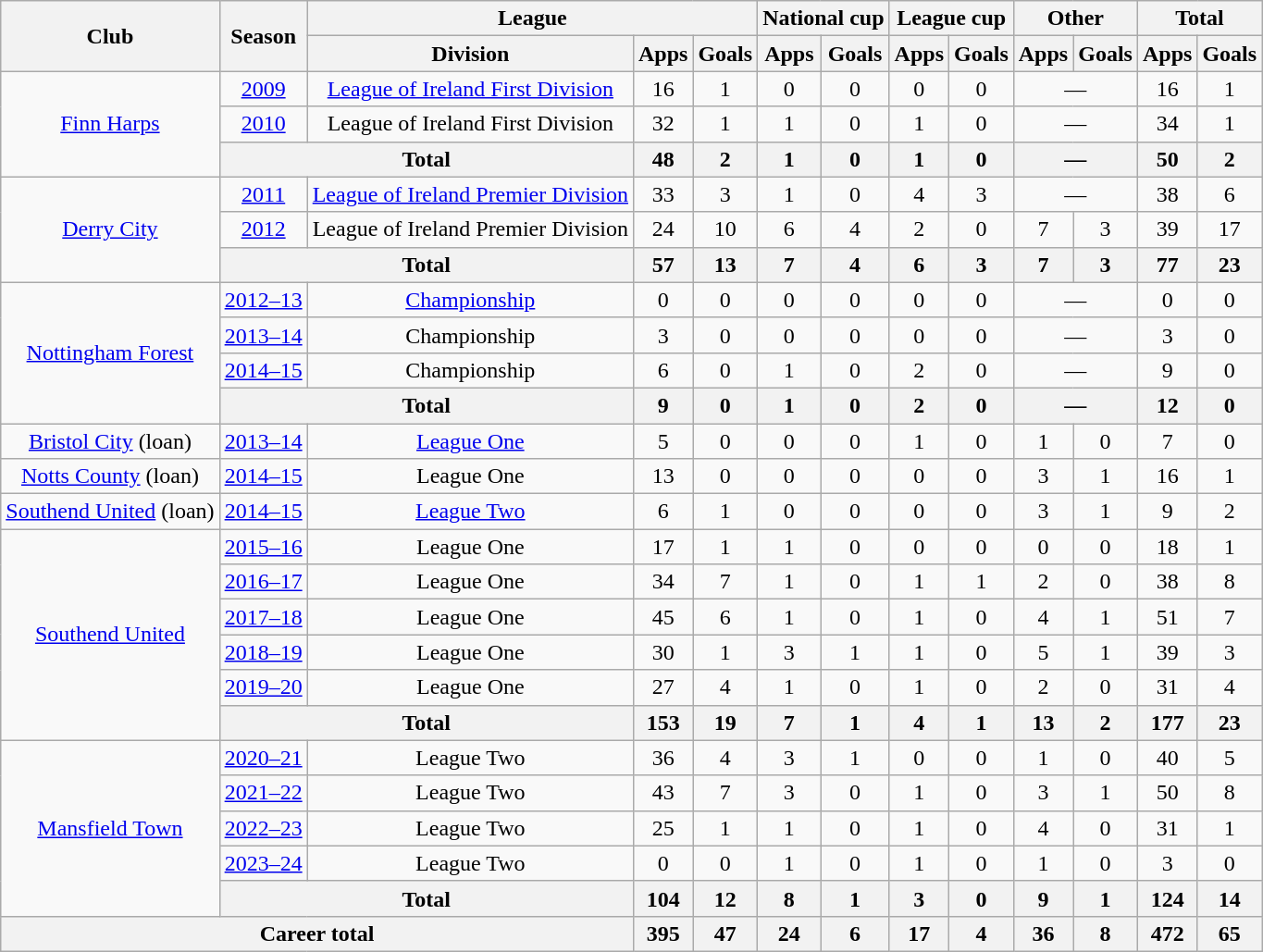<table class="wikitable" style="text-align:center">
<tr>
<th rowspan="2">Club</th>
<th rowspan="2">Season</th>
<th colspan="3">League</th>
<th colspan="2">National cup</th>
<th colspan="2">League cup</th>
<th colspan="2">Other</th>
<th colspan="2">Total</th>
</tr>
<tr>
<th>Division</th>
<th>Apps</th>
<th>Goals</th>
<th>Apps</th>
<th>Goals</th>
<th>Apps</th>
<th>Goals</th>
<th>Apps</th>
<th>Goals</th>
<th>Apps</th>
<th>Goals</th>
</tr>
<tr>
<td rowspan="3"><a href='#'>Finn Harps</a></td>
<td><a href='#'>2009</a></td>
<td><a href='#'>League of Ireland First Division</a></td>
<td>16</td>
<td>1</td>
<td>0</td>
<td>0</td>
<td>0</td>
<td>0</td>
<td colspan="2">—</td>
<td>16</td>
<td>1</td>
</tr>
<tr>
<td><a href='#'>2010</a></td>
<td>League of Ireland First Division</td>
<td>32</td>
<td>1</td>
<td>1</td>
<td>0</td>
<td>1</td>
<td>0</td>
<td colspan="2">—</td>
<td>34</td>
<td>1</td>
</tr>
<tr>
<th colspan="2">Total</th>
<th>48</th>
<th>2</th>
<th>1</th>
<th>0</th>
<th>1</th>
<th>0</th>
<th colspan="2">—</th>
<th>50</th>
<th>2</th>
</tr>
<tr>
<td rowspan="3"><a href='#'>Derry City</a></td>
<td><a href='#'>2011</a></td>
<td><a href='#'>League of Ireland Premier Division</a></td>
<td>33</td>
<td>3</td>
<td>1</td>
<td>0</td>
<td>4</td>
<td>3</td>
<td colspan="2">—</td>
<td>38</td>
<td>6</td>
</tr>
<tr>
<td><a href='#'>2012</a></td>
<td>League of Ireland Premier Division</td>
<td>24</td>
<td>10</td>
<td>6</td>
<td>4</td>
<td>2</td>
<td>0</td>
<td>7</td>
<td>3</td>
<td>39</td>
<td>17</td>
</tr>
<tr>
<th colspan="2">Total</th>
<th>57</th>
<th>13</th>
<th>7</th>
<th>4</th>
<th>6</th>
<th>3</th>
<th>7</th>
<th>3</th>
<th>77</th>
<th>23</th>
</tr>
<tr>
<td rowspan="4"><a href='#'>Nottingham Forest</a></td>
<td><a href='#'>2012–13</a></td>
<td><a href='#'>Championship</a></td>
<td>0</td>
<td>0</td>
<td>0</td>
<td>0</td>
<td>0</td>
<td>0</td>
<td colspan="2">—</td>
<td>0</td>
<td>0</td>
</tr>
<tr>
<td><a href='#'>2013–14</a></td>
<td>Championship</td>
<td>3</td>
<td>0</td>
<td>0</td>
<td>0</td>
<td>0</td>
<td>0</td>
<td colspan="2">—</td>
<td>3</td>
<td>0</td>
</tr>
<tr>
<td><a href='#'>2014–15</a></td>
<td>Championship</td>
<td>6</td>
<td>0</td>
<td>1</td>
<td>0</td>
<td>2</td>
<td>0</td>
<td colspan="2">—</td>
<td>9</td>
<td>0</td>
</tr>
<tr>
<th colspan="2">Total</th>
<th>9</th>
<th>0</th>
<th>1</th>
<th>0</th>
<th>2</th>
<th>0</th>
<th colspan="2">—</th>
<th>12</th>
<th>0</th>
</tr>
<tr>
<td><a href='#'>Bristol City</a> (loan)</td>
<td><a href='#'>2013–14</a></td>
<td><a href='#'>League One</a></td>
<td>5</td>
<td>0</td>
<td>0</td>
<td>0</td>
<td>1</td>
<td>0</td>
<td>1</td>
<td>0</td>
<td>7</td>
<td>0</td>
</tr>
<tr>
<td><a href='#'>Notts County</a> (loan)</td>
<td><a href='#'>2014–15</a></td>
<td>League One</td>
<td>13</td>
<td>0</td>
<td>0</td>
<td>0</td>
<td>0</td>
<td>0</td>
<td>3</td>
<td>1</td>
<td>16</td>
<td>1</td>
</tr>
<tr>
<td><a href='#'>Southend United</a> (loan)</td>
<td><a href='#'>2014–15</a></td>
<td><a href='#'>League Two</a></td>
<td>6</td>
<td>1</td>
<td>0</td>
<td>0</td>
<td>0</td>
<td>0</td>
<td>3</td>
<td>1</td>
<td>9</td>
<td>2</td>
</tr>
<tr>
<td rowspan="6"><a href='#'>Southend United</a></td>
<td><a href='#'>2015–16</a></td>
<td>League One</td>
<td>17</td>
<td>1</td>
<td>1</td>
<td>0</td>
<td>0</td>
<td>0</td>
<td>0</td>
<td>0</td>
<td>18</td>
<td>1</td>
</tr>
<tr>
<td><a href='#'>2016–17</a></td>
<td>League One</td>
<td>34</td>
<td>7</td>
<td>1</td>
<td>0</td>
<td>1</td>
<td>1</td>
<td>2</td>
<td>0</td>
<td>38</td>
<td>8</td>
</tr>
<tr>
<td><a href='#'>2017–18</a></td>
<td>League One</td>
<td>45</td>
<td>6</td>
<td>1</td>
<td>0</td>
<td>1</td>
<td>0</td>
<td>4</td>
<td>1</td>
<td>51</td>
<td>7</td>
</tr>
<tr>
<td><a href='#'>2018–19</a></td>
<td>League One</td>
<td>30</td>
<td>1</td>
<td>3</td>
<td>1</td>
<td>1</td>
<td>0</td>
<td>5</td>
<td>1</td>
<td>39</td>
<td>3</td>
</tr>
<tr>
<td><a href='#'>2019–20</a></td>
<td>League One</td>
<td>27</td>
<td>4</td>
<td>1</td>
<td>0</td>
<td>1</td>
<td>0</td>
<td>2</td>
<td>0</td>
<td>31</td>
<td>4</td>
</tr>
<tr>
<th colspan="2">Total</th>
<th>153</th>
<th>19</th>
<th>7</th>
<th>1</th>
<th>4</th>
<th>1</th>
<th>13</th>
<th>2</th>
<th>177</th>
<th>23</th>
</tr>
<tr>
<td rowspan="5"><a href='#'>Mansfield Town</a></td>
<td><a href='#'>2020–21</a></td>
<td>League Two</td>
<td>36</td>
<td>4</td>
<td>3</td>
<td>1</td>
<td>0</td>
<td>0</td>
<td>1</td>
<td>0</td>
<td>40</td>
<td>5</td>
</tr>
<tr>
<td><a href='#'>2021–22</a></td>
<td>League Two</td>
<td>43</td>
<td>7</td>
<td>3</td>
<td>0</td>
<td>1</td>
<td>0</td>
<td>3</td>
<td>1</td>
<td>50</td>
<td>8</td>
</tr>
<tr>
<td><a href='#'>2022–23</a></td>
<td>League Two</td>
<td>25</td>
<td>1</td>
<td>1</td>
<td>0</td>
<td>1</td>
<td>0</td>
<td>4</td>
<td>0</td>
<td>31</td>
<td>1</td>
</tr>
<tr>
<td><a href='#'>2023–24</a></td>
<td>League Two</td>
<td>0</td>
<td>0</td>
<td>1</td>
<td>0</td>
<td>1</td>
<td>0</td>
<td>1</td>
<td>0</td>
<td>3</td>
<td>0</td>
</tr>
<tr>
<th colspan="2">Total</th>
<th>104</th>
<th>12</th>
<th>8</th>
<th>1</th>
<th>3</th>
<th>0</th>
<th>9</th>
<th>1</th>
<th>124</th>
<th>14</th>
</tr>
<tr>
<th colspan="3">Career total</th>
<th>395</th>
<th>47</th>
<th>24</th>
<th>6</th>
<th>17</th>
<th>4</th>
<th>36</th>
<th>8</th>
<th>472</th>
<th>65</th>
</tr>
</table>
